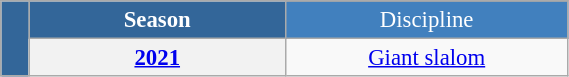<table class="wikitable"  style="font-size:95%; text-align:center; border:gray solid 1px; width:30%;">
<tr style="background:#369; color:white;">
<td rowspan="4" style="width:1%;"></td>
<td rowspan="2" style="width:10%;"><strong>Season</strong></td>
</tr>
<tr style="background:#4180be; color:white;">
<td style="width:10%;">Discipline</td>
</tr>
<tr>
<th><a href='#'>2021</a></th>
<td><a href='#'>Giant slalom</a></td>
</tr>
</table>
